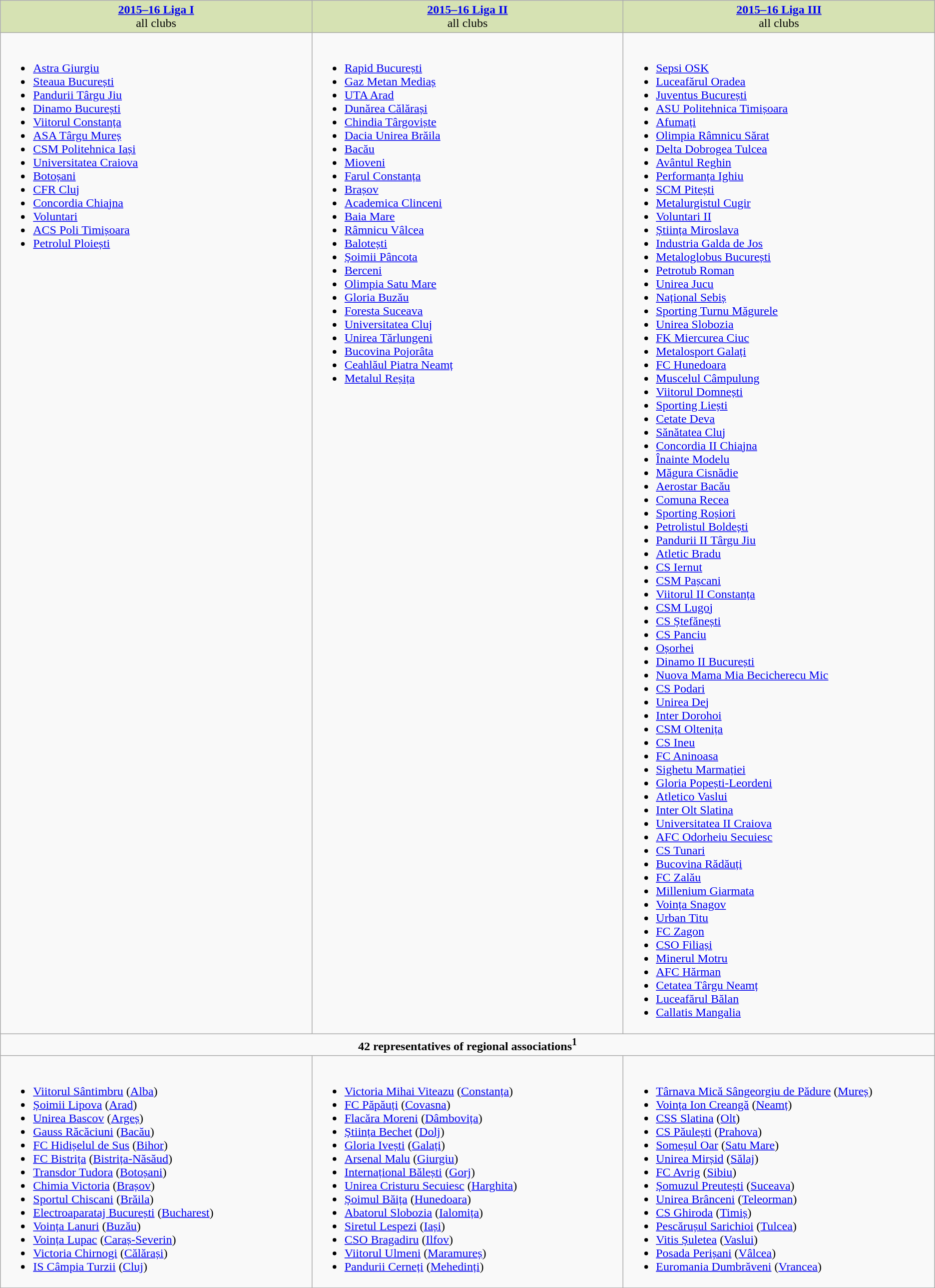<table class="wikitable">
<tr style="vertical-align:top; background:#d6e2b3; text-align:center;">
<td style="width:25%;"><strong><a href='#'>2015–16 Liga I</a></strong><br>all clubs</td>
<td style="width:25%;"><strong><a href='#'>2015–16 Liga II</a></strong><br>all clubs</td>
<td style="width:25%;"><strong><a href='#'>2015–16 Liga III</a></strong><br>all clubs</td>
</tr>
<tr valign="top">
<td><br><ul><li><a href='#'>Astra Giurgiu</a></li><li><a href='#'>Steaua București</a></li><li><a href='#'>Pandurii Târgu Jiu</a></li><li><a href='#'>Dinamo București</a></li><li><a href='#'>Viitorul Constanța</a></li><li><a href='#'>ASA Târgu Mureș</a></li><li><a href='#'>CSM Politehnica Iași</a></li><li><a href='#'>Universitatea Craiova</a></li><li><a href='#'>Botoșani</a></li><li><a href='#'>CFR Cluj</a></li><li><a href='#'>Concordia Chiajna</a></li><li><a href='#'>Voluntari</a></li><li><a href='#'>ACS Poli Timișoara</a></li><li><a href='#'>Petrolul Ploiești</a></li></ul></td>
<td><br><ul><li><a href='#'>Rapid București</a></li><li><a href='#'>Gaz Metan Mediaș</a></li><li><a href='#'>UTA Arad</a></li><li><a href='#'>Dunărea Călărași</a></li><li><a href='#'>Chindia Târgoviște</a></li><li><a href='#'>Dacia Unirea Brăila</a></li><li><a href='#'>Bacău</a></li><li><a href='#'>Mioveni</a></li><li><a href='#'>Farul Constanța</a></li><li><a href='#'>Brașov</a></li><li><a href='#'>Academica Clinceni</a></li><li><a href='#'>Baia Mare</a></li><li><a href='#'>Râmnicu Vâlcea</a></li><li><a href='#'>Balotești</a></li><li><a href='#'>Șoimii Pâncota</a></li><li><a href='#'>Berceni</a></li><li><a href='#'>Olimpia Satu Mare</a></li><li><a href='#'>Gloria Buzău</a></li><li><a href='#'>Foresta Suceava</a></li><li><a href='#'>Universitatea Cluj</a></li><li><a href='#'>Unirea Tărlungeni</a></li><li><a href='#'>Bucovina Pojorâta</a></li><li><a href='#'>Ceahlăul Piatra Neamț</a></li><li><a href='#'>Metalul Reșița</a></li></ul></td>
<td><br><ul><li><a href='#'>Sepsi OSK</a></li><li><a href='#'>Luceafărul Oradea</a></li><li><a href='#'>Juventus București</a></li><li><a href='#'>ASU Politehnica Timișoara</a></li><li><a href='#'>Afumați</a></li><li><a href='#'>Olimpia Râmnicu Sărat</a></li><li><a href='#'>Delta Dobrogea Tulcea</a></li><li><a href='#'>Avântul Reghin</a></li><li><a href='#'>Performanța Ighiu</a></li><li><a href='#'>SCM Pitești</a></li><li><a href='#'>Metalurgistul Cugir</a></li><li><a href='#'>Voluntari II</a></li><li><a href='#'>Știința Miroslava</a></li><li><a href='#'>Industria Galda de Jos</a></li><li><a href='#'>Metaloglobus București</a></li><li><a href='#'>Petrotub Roman</a></li><li><a href='#'>Unirea Jucu</a></li><li><a href='#'>Național Sebiș</a></li><li><a href='#'>Sporting Turnu Măgurele</a></li><li><a href='#'>Unirea Slobozia</a></li><li><a href='#'>FK Miercurea Ciuc</a></li><li><a href='#'>Metalosport Galați</a></li><li><a href='#'>FC Hunedoara</a></li><li><a href='#'>Muscelul Câmpulung</a></li><li><a href='#'>Viitorul Domnești</a></li><li><a href='#'>Sporting Liești</a></li><li><a href='#'>Cetate Deva</a></li><li><a href='#'>Sănătatea Cluj</a></li><li><a href='#'>Concordia II Chiajna</a></li><li><a href='#'>Înainte Modelu</a></li><li><a href='#'>Măgura Cisnădie</a></li><li><a href='#'>Aerostar Bacău</a></li><li><a href='#'>Comuna Recea</a></li><li><a href='#'>Sporting Roșiori</a></li><li><a href='#'>Petrolistul Boldești</a></li><li><a href='#'>Pandurii II Târgu Jiu</a></li><li><a href='#'>Atletic Bradu</a></li><li><a href='#'>CS Iernut</a></li><li><a href='#'>CSM Pașcani</a></li><li><a href='#'>Viitorul II Constanța</a></li><li><a href='#'>CSM Lugoj</a></li><li><a href='#'>CS Ștefănești</a></li><li><a href='#'>CS Panciu</a></li><li><a href='#'>Oșorhei</a></li><li><a href='#'>Dinamo II București</a></li><li><a href='#'>Nuova Mama Mia Becicherecu Mic</a></li><li><a href='#'>CS Podari</a></li><li><a href='#'>Unirea Dej</a></li><li><a href='#'>Inter Dorohoi</a></li><li><a href='#'>CSM Oltenița</a></li><li><a href='#'>CS Ineu</a></li><li><a href='#'>FC Aninoasa</a></li><li><a href='#'>Sighetu Marmației</a></li><li><a href='#'>Gloria Popești-Leordeni</a></li><li><a href='#'>Atletico Vaslui</a></li><li><a href='#'>Inter Olt Slatina</a></li><li><a href='#'>Universitatea II Craiova</a></li><li><a href='#'>AFC Odorheiu Secuiesc</a></li><li><a href='#'>CS Tunari</a></li><li><a href='#'>Bucovina Rădăuți</a></li><li><a href='#'>FC Zalău</a></li><li><a href='#'>Millenium Giarmata</a></li><li><a href='#'>Voința Snagov</a></li><li><a href='#'>Urban Titu</a></li><li><a href='#'>FC Zagon</a></li><li><a href='#'>CSO Filiași</a></li><li><a href='#'>Minerul Motru</a></li><li><a href='#'>AFC Hărman</a></li><li><a href='#'>Cetatea Târgu Neamț</a></li><li><a href='#'>Luceafărul Bălan</a></li><li><a href='#'>Callatis Mangalia</a></li></ul></td>
</tr>
<tr>
<td align=center colspan=3><strong>42 representatives of regional associations<sup>1</sup></strong></td>
</tr>
<tr>
<td><br><ul><li><a href='#'>Viitorul Sântimbru</a> (<a href='#'>Alba</a>)</li><li><a href='#'>Șoimii Lipova</a> (<a href='#'>Arad</a>)</li><li><a href='#'>Unirea Bascov</a> (<a href='#'>Argeș</a>)</li><li><a href='#'>Gauss Răcăciuni</a> (<a href='#'>Bacău</a>)</li><li><a href='#'>FC Hidișelul de Sus</a> (<a href='#'>Bihor</a>)</li><li><a href='#'>FC Bistrița</a> (<a href='#'>Bistrița-Năsăud</a>)</li><li><a href='#'>Transdor Tudora</a> (<a href='#'>Botoșani</a>)</li><li><a href='#'>Chimia Victoria</a> (<a href='#'>Brașov</a>)</li><li><a href='#'>Sportul Chiscani</a> (<a href='#'>Brăila</a>)</li><li><a href='#'>Electroaparataj București</a> (<a href='#'>Bucharest</a>)</li><li><a href='#'>Voința Lanuri</a> (<a href='#'>Buzău</a>)</li><li><a href='#'>Voința Lupac</a> (<a href='#'>Caraș-Severin</a>)</li><li><a href='#'>Victoria Chirnogi</a> (<a href='#'>Călărași</a>)</li><li><a href='#'>IS Câmpia Turzii</a> (<a href='#'>Cluj</a>)</li></ul></td>
<td><br><ul><li><a href='#'>Victoria Mihai Viteazu</a> (<a href='#'>Constanța</a>)</li><li><a href='#'>FC Păpăuți</a> (<a href='#'>Covasna</a>)</li><li><a href='#'>Flacăra Moreni</a> (<a href='#'>Dâmbovița</a>)</li><li><a href='#'>Știința Bechet</a> (<a href='#'>Dolj</a>)</li><li><a href='#'>Gloria Ivești</a> (<a href='#'>Galați</a>)</li><li><a href='#'>Arsenal Malu</a> (<a href='#'>Giurgiu</a>)</li><li><a href='#'>Internațional Bălești</a> (<a href='#'>Gorj</a>)</li><li><a href='#'>Unirea Cristuru Secuiesc</a> (<a href='#'>Harghita</a>)</li><li><a href='#'>Șoimul Băița</a> (<a href='#'>Hunedoara</a>)</li><li><a href='#'>Abatorul Slobozia</a> (<a href='#'>Ialomița</a>)</li><li><a href='#'>Siretul Lespezi</a> (<a href='#'>Iași</a>)</li><li><a href='#'>CSO Bragadiru</a> (<a href='#'>Ilfov</a>)</li><li><a href='#'>Viitorul Ulmeni</a> (<a href='#'>Maramureș</a>)</li><li><a href='#'>Pandurii Cerneți</a> (<a href='#'>Mehedinți</a>)</li></ul></td>
<td><br><ul><li><a href='#'>Târnava Mică Sângeorgiu de Pădure</a> (<a href='#'>Mureș</a>)</li><li><a href='#'>Voința Ion Creangă</a> (<a href='#'>Neamț</a>)</li><li><a href='#'>CSS Slatina</a> (<a href='#'>Olt</a>)</li><li><a href='#'>CS Păulești</a> (<a href='#'>Prahova</a>)</li><li><a href='#'>Someșul Oar</a> (<a href='#'>Satu Mare</a>)</li><li><a href='#'>Unirea Mirșid</a> (<a href='#'>Sălaj</a>)</li><li><a href='#'>FC Avrig</a> (<a href='#'>Sibiu</a>)</li><li><a href='#'>Șomuzul Preutești</a> (<a href='#'>Suceava</a>)</li><li><a href='#'>Unirea Brânceni</a> (<a href='#'>Teleorman</a>)</li><li><a href='#'>CS Ghiroda</a> (<a href='#'>Timiș</a>)</li><li><a href='#'>Pescărușul Sarichioi</a> (<a href='#'>Tulcea</a>)</li><li><a href='#'>Vitis Șuletea</a> (<a href='#'>Vaslui</a>)</li><li><a href='#'>Posada Perișani</a> (<a href='#'>Vâlcea</a>)</li><li><a href='#'>Euromania Dumbrăveni</a> (<a href='#'>Vrancea</a>)</li></ul></td>
</tr>
</table>
